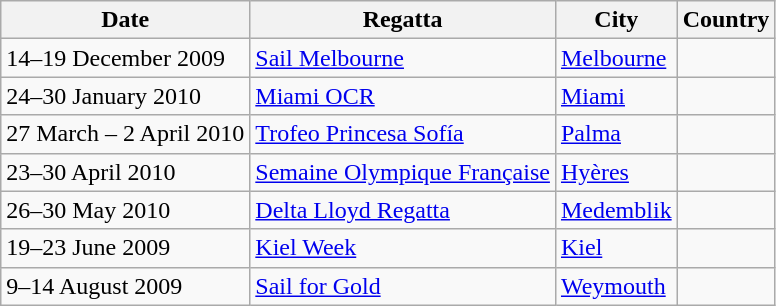<table class="wikitable">
<tr>
<th>Date</th>
<th>Regatta</th>
<th>City</th>
<th>Country</th>
</tr>
<tr>
<td>14–19 December 2009</td>
<td><a href='#'>Sail Melbourne</a></td>
<td><a href='#'>Melbourne</a></td>
<td></td>
</tr>
<tr>
<td>24–30 January 2010</td>
<td><a href='#'>Miami OCR</a></td>
<td><a href='#'>Miami</a></td>
<td></td>
</tr>
<tr>
<td>27 March – 2 April 2010</td>
<td><a href='#'>Trofeo Princesa Sofía</a></td>
<td><a href='#'>Palma</a></td>
<td></td>
</tr>
<tr>
<td>23–30 April 2010</td>
<td><a href='#'>Semaine Olympique Française</a></td>
<td><a href='#'>Hyères</a></td>
<td></td>
</tr>
<tr>
<td>26–30 May 2010</td>
<td><a href='#'>Delta Lloyd Regatta</a></td>
<td><a href='#'>Medemblik</a></td>
<td></td>
</tr>
<tr>
<td>19–23 June 2009</td>
<td><a href='#'>Kiel Week</a></td>
<td><a href='#'>Kiel</a></td>
<td></td>
</tr>
<tr>
<td>9–14 August 2009</td>
<td><a href='#'>Sail for Gold</a></td>
<td><a href='#'>Weymouth</a></td>
<td></td>
</tr>
</table>
